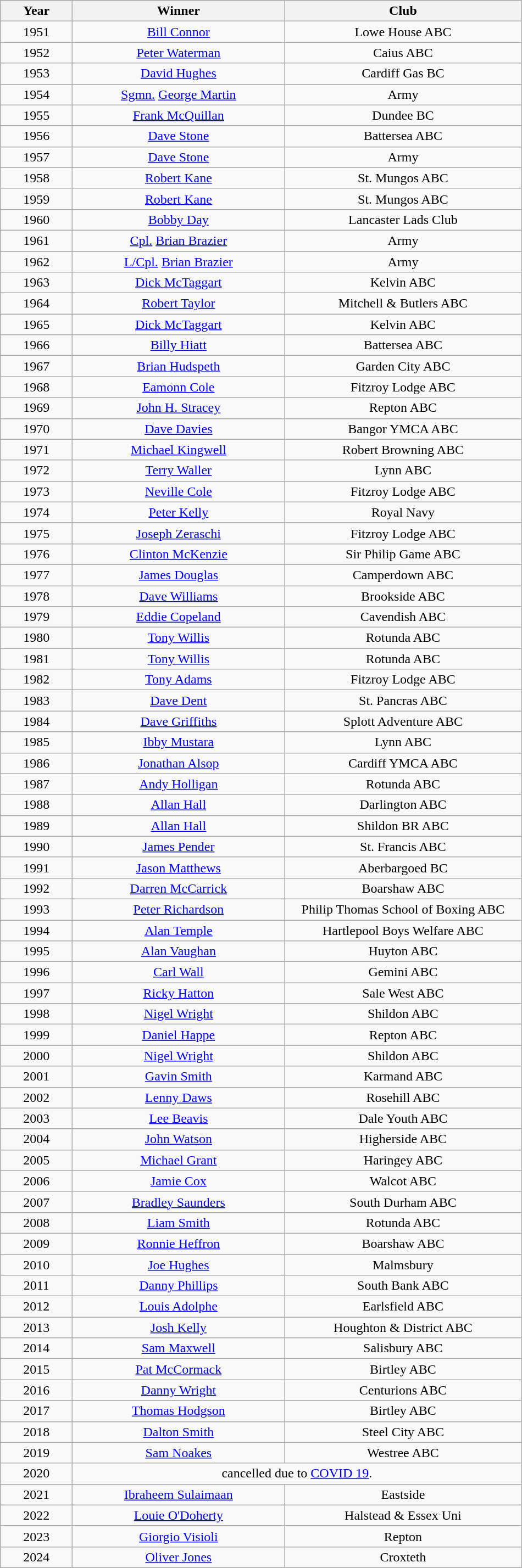<table class="wikitable" style="text-align:center">
<tr>
<th width=80>Year</th>
<th width=250>Winner</th>
<th width=280>Club</th>
</tr>
<tr>
<td>1951</td>
<td><a href='#'>Bill Connor</a></td>
<td>Lowe House ABC</td>
</tr>
<tr>
<td>1952</td>
<td><a href='#'>Peter Waterman</a></td>
<td>Caius ABC</td>
</tr>
<tr>
<td>1953</td>
<td><a href='#'>David Hughes</a></td>
<td>Cardiff Gas BC</td>
</tr>
<tr>
<td>1954</td>
<td><a href='#'>Sgmn.</a> <a href='#'>George Martin</a></td>
<td>Army</td>
</tr>
<tr>
<td>1955</td>
<td><a href='#'>Frank McQuillan</a></td>
<td>Dundee BC</td>
</tr>
<tr>
<td>1956</td>
<td><a href='#'>Dave Stone</a></td>
<td>Battersea ABC</td>
</tr>
<tr>
<td>1957</td>
<td><a href='#'>Dave Stone</a></td>
<td>Army</td>
</tr>
<tr>
<td>1958</td>
<td><a href='#'>Robert Kane</a></td>
<td>St. Mungos ABC</td>
</tr>
<tr>
<td>1959</td>
<td><a href='#'>Robert Kane</a></td>
<td>St. Mungos ABC</td>
</tr>
<tr>
<td>1960</td>
<td><a href='#'>Bobby Day</a></td>
<td>Lancaster Lads Club</td>
</tr>
<tr>
<td>1961</td>
<td><a href='#'>Cpl.</a> <a href='#'>Brian Brazier</a></td>
<td>Army</td>
</tr>
<tr>
<td>1962</td>
<td><a href='#'>L/Cpl.</a> <a href='#'>Brian Brazier</a></td>
<td>Army</td>
</tr>
<tr>
<td>1963</td>
<td><a href='#'>Dick McTaggart</a></td>
<td>Kelvin ABC</td>
</tr>
<tr>
<td>1964</td>
<td><a href='#'>Robert Taylor</a></td>
<td>Mitchell & Butlers ABC</td>
</tr>
<tr>
<td>1965</td>
<td><a href='#'>Dick McTaggart</a></td>
<td>Kelvin ABC</td>
</tr>
<tr>
<td>1966</td>
<td><a href='#'>Billy Hiatt</a></td>
<td>Battersea ABC</td>
</tr>
<tr>
<td>1967</td>
<td><a href='#'>Brian Hudspeth</a></td>
<td>Garden City ABC</td>
</tr>
<tr>
<td>1968</td>
<td><a href='#'>Eamonn Cole</a></td>
<td>Fitzroy Lodge ABC</td>
</tr>
<tr>
<td>1969</td>
<td><a href='#'>John H. Stracey</a></td>
<td>Repton ABC</td>
</tr>
<tr>
<td>1970</td>
<td><a href='#'>Dave Davies</a></td>
<td>Bangor YMCA ABC</td>
</tr>
<tr>
<td>1971</td>
<td><a href='#'>Michael Kingwell</a></td>
<td>Robert Browning ABC</td>
</tr>
<tr>
<td>1972</td>
<td><a href='#'>Terry Waller</a></td>
<td>Lynn ABC</td>
</tr>
<tr>
<td>1973</td>
<td><a href='#'>Neville Cole</a></td>
<td>Fitzroy Lodge ABC</td>
</tr>
<tr>
<td>1974</td>
<td><a href='#'>Peter Kelly</a></td>
<td>Royal Navy</td>
</tr>
<tr>
<td>1975</td>
<td><a href='#'>Joseph Zeraschi</a></td>
<td>Fitzroy Lodge ABC</td>
</tr>
<tr>
<td>1976</td>
<td><a href='#'>Clinton McKenzie</a></td>
<td>Sir Philip Game ABC</td>
</tr>
<tr>
<td>1977</td>
<td><a href='#'>James Douglas</a></td>
<td>Camperdown ABC</td>
</tr>
<tr>
<td>1978</td>
<td><a href='#'>Dave Williams</a></td>
<td>Brookside ABC</td>
</tr>
<tr>
<td>1979</td>
<td><a href='#'>Eddie Copeland</a></td>
<td>Cavendish ABC</td>
</tr>
<tr>
<td>1980</td>
<td><a href='#'>Tony Willis</a></td>
<td>Rotunda ABC</td>
</tr>
<tr>
<td>1981</td>
<td><a href='#'>Tony Willis</a></td>
<td>Rotunda ABC</td>
</tr>
<tr>
<td>1982</td>
<td><a href='#'>Tony Adams</a></td>
<td>Fitzroy Lodge ABC</td>
</tr>
<tr>
<td>1983</td>
<td><a href='#'>Dave Dent</a></td>
<td>St. Pancras ABC</td>
</tr>
<tr>
<td>1984</td>
<td><a href='#'>Dave Griffiths</a></td>
<td>Splott Adventure ABC</td>
</tr>
<tr>
<td>1985</td>
<td><a href='#'>Ibby Mustara</a></td>
<td>Lynn ABC</td>
</tr>
<tr>
<td>1986</td>
<td><a href='#'>Jonathan Alsop</a></td>
<td>Cardiff YMCA ABC</td>
</tr>
<tr>
<td>1987</td>
<td><a href='#'>Andy Holligan</a></td>
<td>Rotunda ABC</td>
</tr>
<tr>
<td>1988</td>
<td><a href='#'>Allan Hall</a></td>
<td>Darlington ABC</td>
</tr>
<tr>
<td>1989</td>
<td><a href='#'>Allan Hall</a></td>
<td>Shildon BR ABC</td>
</tr>
<tr>
<td>1990</td>
<td><a href='#'>James Pender</a></td>
<td>St. Francis ABC</td>
</tr>
<tr>
<td>1991</td>
<td><a href='#'>Jason Matthews</a></td>
<td>Aberbargoed BC</td>
</tr>
<tr>
<td>1992</td>
<td><a href='#'>Darren McCarrick</a></td>
<td>Boarshaw ABC</td>
</tr>
<tr>
<td>1993</td>
<td><a href='#'>Peter Richardson</a></td>
<td>Philip Thomas School of Boxing ABC</td>
</tr>
<tr>
<td>1994</td>
<td><a href='#'>Alan Temple</a></td>
<td>Hartlepool Boys Welfare ABC</td>
</tr>
<tr>
<td>1995</td>
<td><a href='#'>Alan Vaughan</a></td>
<td>Huyton ABC</td>
</tr>
<tr>
<td>1996</td>
<td><a href='#'>Carl Wall</a></td>
<td>Gemini ABC</td>
</tr>
<tr>
<td>1997</td>
<td><a href='#'>Ricky Hatton</a></td>
<td>Sale West ABC</td>
</tr>
<tr>
<td>1998</td>
<td><a href='#'>Nigel Wright</a></td>
<td>Shildon ABC</td>
</tr>
<tr>
<td>1999</td>
<td><a href='#'>Daniel Happe</a></td>
<td>Repton ABC</td>
</tr>
<tr>
<td>2000</td>
<td><a href='#'>Nigel Wright</a></td>
<td>Shildon ABC</td>
</tr>
<tr>
<td>2001</td>
<td><a href='#'>Gavin Smith</a></td>
<td>Karmand ABC</td>
</tr>
<tr>
<td>2002</td>
<td><a href='#'>Lenny Daws</a></td>
<td>Rosehill ABC</td>
</tr>
<tr>
<td>2003</td>
<td><a href='#'>Lee Beavis</a></td>
<td>Dale Youth ABC</td>
</tr>
<tr>
<td>2004</td>
<td><a href='#'>John Watson</a></td>
<td>Higherside ABC</td>
</tr>
<tr>
<td>2005</td>
<td><a href='#'>Michael Grant</a></td>
<td>Haringey ABC</td>
</tr>
<tr>
<td>2006</td>
<td><a href='#'>Jamie Cox</a></td>
<td>Walcot ABC</td>
</tr>
<tr>
<td>2007</td>
<td><a href='#'>Bradley Saunders</a></td>
<td>South Durham ABC</td>
</tr>
<tr>
<td>2008</td>
<td><a href='#'>Liam Smith</a></td>
<td>Rotunda ABC</td>
</tr>
<tr>
<td>2009</td>
<td><a href='#'>Ronnie Heffron</a></td>
<td>Boarshaw ABC</td>
</tr>
<tr>
<td>2010</td>
<td><a href='#'>Joe Hughes</a></td>
<td>Malmsbury</td>
</tr>
<tr>
<td>2011</td>
<td><a href='#'>Danny Phillips</a></td>
<td>South Bank ABC</td>
</tr>
<tr>
<td>2012</td>
<td><a href='#'>Louis Adolphe</a></td>
<td>Earlsfield ABC</td>
</tr>
<tr>
<td>2013</td>
<td><a href='#'>Josh Kelly</a></td>
<td>Houghton & District ABC</td>
</tr>
<tr>
<td>2014</td>
<td><a href='#'>Sam Maxwell</a></td>
<td>Salisbury ABC</td>
</tr>
<tr>
<td>2015</td>
<td><a href='#'>Pat McCormack</a></td>
<td>Birtley ABC</td>
</tr>
<tr>
<td>2016</td>
<td><a href='#'>Danny Wright</a></td>
<td>Centurions ABC</td>
</tr>
<tr>
<td>2017</td>
<td><a href='#'>Thomas Hodgson</a></td>
<td>Birtley ABC</td>
</tr>
<tr>
<td>2018</td>
<td><a href='#'>Dalton Smith</a></td>
<td>Steel City ABC</td>
</tr>
<tr>
<td>2019</td>
<td><a href='#'>Sam Noakes</a></td>
<td>Westree ABC</td>
</tr>
<tr>
<td>2020</td>
<td colspan=2>cancelled due to <a href='#'>COVID 19</a>.</td>
</tr>
<tr>
<td>2021</td>
<td><a href='#'>Ibraheem Sulaimaan</a></td>
<td>Eastside</td>
</tr>
<tr>
<td>2022</td>
<td><a href='#'>Louie O'Doherty</a></td>
<td>Halstead & Essex Uni</td>
</tr>
<tr>
<td>2023</td>
<td><a href='#'>Giorgio Visioli</a></td>
<td>Repton</td>
</tr>
<tr>
<td>2024</td>
<td><a href='#'>Oliver Jones</a></td>
<td>Croxteth</td>
</tr>
</table>
